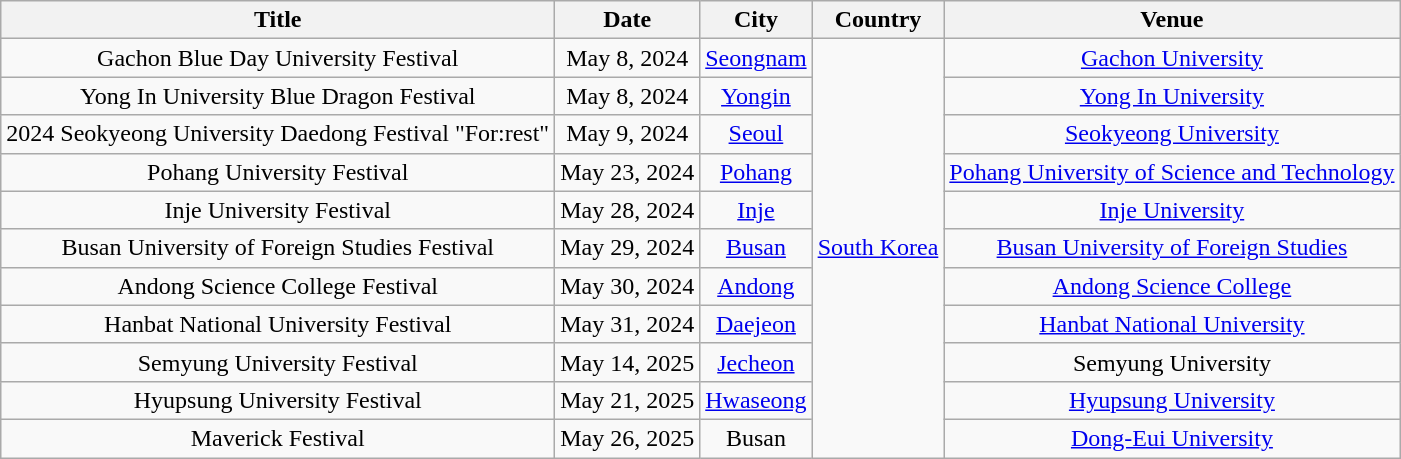<table class="wikitable" style="text-align:center">
<tr>
<th>Title</th>
<th>Date</th>
<th>City</th>
<th>Country</th>
<th>Venue</th>
</tr>
<tr>
<td>Gachon Blue Day University Festival</td>
<td>May 8, 2024</td>
<td><a href='#'>Seongnam</a></td>
<td rowspan="11"><a href='#'>South Korea</a></td>
<td><a href='#'>Gachon University</a></td>
</tr>
<tr>
<td>Yong In University Blue Dragon Festival</td>
<td>May 8, 2024</td>
<td><a href='#'>Yongin</a></td>
<td><a href='#'>Yong In University</a></td>
</tr>
<tr>
<td>2024 Seokyeong University Daedong Festival "For:rest"</td>
<td>May 9, 2024</td>
<td><a href='#'>Seoul</a></td>
<td><a href='#'>Seokyeong University</a></td>
</tr>
<tr>
<td>Pohang University Festival</td>
<td>May 23, 2024</td>
<td><a href='#'>Pohang</a></td>
<td><a href='#'>Pohang University of Science and Technology</a></td>
</tr>
<tr>
<td>Inje University Festival</td>
<td>May 28, 2024</td>
<td><a href='#'>Inje</a></td>
<td><a href='#'>Inje University</a></td>
</tr>
<tr>
<td>Busan University of Foreign Studies Festival</td>
<td>May 29, 2024</td>
<td><a href='#'>Busan</a></td>
<td><a href='#'>Busan University of Foreign Studies</a></td>
</tr>
<tr>
<td>Andong Science College Festival</td>
<td>May 30, 2024</td>
<td><a href='#'>Andong</a></td>
<td><a href='#'>Andong Science College</a></td>
</tr>
<tr>
<td>Hanbat National University Festival</td>
<td>May 31, 2024</td>
<td><a href='#'>Daejeon</a></td>
<td><a href='#'>Hanbat National University</a></td>
</tr>
<tr>
<td>Semyung University Festival</td>
<td>May 14, 2025</td>
<td><a href='#'>Jecheon</a></td>
<td>Semyung University</td>
</tr>
<tr>
<td>Hyupsung University Festival</td>
<td>May 21, 2025</td>
<td><a href='#'>Hwaseong</a></td>
<td><a href='#'>Hyupsung University</a></td>
</tr>
<tr>
<td>Maverick Festival</td>
<td>May 26, 2025</td>
<td>Busan</td>
<td><a href='#'>Dong-Eui University</a></td>
</tr>
</table>
